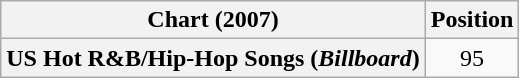<table class="wikitable plainrowheaders" style="text-align:center">
<tr>
<th scope="col">Chart (2007)</th>
<th scope="col">Position</th>
</tr>
<tr>
<th scope="row">US Hot R&B/Hip-Hop Songs (<em>Billboard</em>)</th>
<td>95</td>
</tr>
</table>
